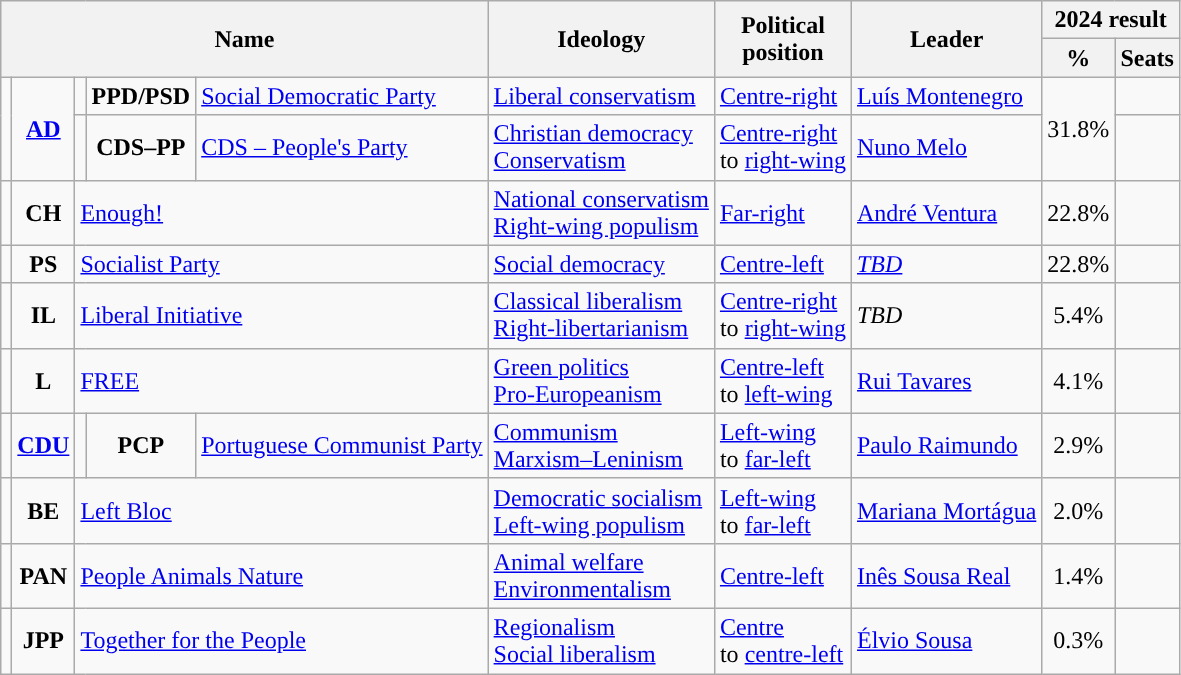<table class="wikitable">
<tr>
<th colspan="5" rowspan="2">Name</th>
<th rowspan="2">Ideology</th>
<th rowspan="2">Political<br>position</th>
<th rowspan="2">Leader</th>
<th colspan="2">2024 result</th>
</tr>
<tr>
<th>%</th>
<th>Seats</th>
</tr>
<tr>
<td rowspan="2" style="background:"></td>
<td rowspan="2" style="text-align:center;"><a href='#'><strong>AD</strong></a></td>
<td style="background:"></td>
<td style="text-align:center;"><strong>PPD/PSD</strong></td>
<td><a href='#'>Social Democratic Party</a><br></td>
<td><a href='#'>Liberal conservatism</a></td>
<td><a href='#'>Centre-right</a></td>
<td><a href='#'>Luís Montenegro</a></td>
<td rowspan="2" style="text-align:center;">31.8%</td>
<td></td>
</tr>
<tr>
<td style="background:"></td>
<td style="text-align:center;"><strong>CDS–PP</strong></td>
<td><a href='#'>CDS – People's Party</a><br></td>
<td><a href='#'>Christian democracy</a><br><a href='#'>Conservatism</a></td>
<td><a href='#'>Centre-right</a><br>to <a href='#'>right-wing</a></td>
<td><a href='#'>Nuno Melo</a></td>
<td></td>
</tr>
<tr>
<td style="background:"></td>
<td style="text-align:center;"><strong>CH</strong></td>
<td colspan="3"><a href='#'>Enough!</a><br></td>
<td><a href='#'>National conservatism</a><br><a href='#'>Right-wing populism</a></td>
<td><a href='#'>Far-right</a></td>
<td><a href='#'>André Ventura</a></td>
<td style="text-align:center;">22.8%</td>
<td></td>
</tr>
<tr>
<td style="background:"></td>
<td style="text-align:center;"><strong>PS</strong></td>
<td colspan="3"><a href='#'>Socialist Party</a><br></td>
<td><a href='#'>Social democracy</a></td>
<td><a href='#'>Centre-left</a></td>
<td><a href='#'><em>TBD</em></a></td>
<td style="text-align:center;">22.8%</td>
<td></td>
</tr>
<tr>
<td style="background:"></td>
<td style="text-align:center;"><strong>IL</strong></td>
<td colspan="3"><a href='#'>Liberal Initiative</a><br></td>
<td><a href='#'>Classical liberalism</a><br><a href='#'>Right-libertarianism</a></td>
<td><a href='#'>Centre-right</a><br>to <a href='#'>right-wing</a></td>
<td><em>TBD</em></td>
<td style="text-align:center;">5.4%</td>
<td></td>
</tr>
<tr>
<td style="background:"></td>
<td style="text-align:center;"><strong>L</strong></td>
<td colspan="3"><a href='#'>FREE</a><br></td>
<td><a href='#'>Green politics</a><br><a href='#'>Pro-Europeanism</a></td>
<td><a href='#'>Centre-left</a><br>to <a href='#'>left-wing</a></td>
<td><a href='#'>Rui Tavares</a></td>
<td style="text-align:center;">4.1%</td>
<td></td>
</tr>
<tr>
<td style="background:"></td>
<td style="text-align:center;"><a href='#'><strong>CDU</strong></a></td>
<td style="background:"></td>
<td style="text-align:center;"><strong>PCP</strong></td>
<td><a href='#'>Portuguese Communist Party</a><br></td>
<td><a href='#'>Communism</a><br><a href='#'>Marxism–Leninism</a></td>
<td><a href='#'>Left-wing</a><br>to <a href='#'>far-left</a></td>
<td><a href='#'>Paulo Raimundo</a></td>
<td style="text-align:center;">2.9%</td>
<td></td>
</tr>
<tr>
<td style="background:"></td>
<td style="text-align:center;"><strong>BE</strong></td>
<td colspan="3"><a href='#'>Left Bloc</a><br></td>
<td><a href='#'>Democratic socialism</a><br><a href='#'>Left-wing populism</a></td>
<td><a href='#'>Left-wing</a><br>to <a href='#'>far-left</a></td>
<td><a href='#'>Mariana Mortágua</a></td>
<td style="text-align:center;">2.0%</td>
<td></td>
</tr>
<tr>
<td style="background:"></td>
<td style="text-align:center;"><strong>PAN</strong></td>
<td colspan="3"><a href='#'>People Animals Nature</a><br></td>
<td><a href='#'>Animal welfare</a><br><a href='#'>Environmentalism</a></td>
<td><a href='#'>Centre-left</a></td>
<td><a href='#'>Inês Sousa Real</a></td>
<td style="text-align:center;">1.4%</td>
<td></td>
</tr>
<tr>
<td style="color:inherit;background:"></td>
<td style="text-align:center;"><strong>JPP</strong></td>
<td colspan="3"><a href='#'>Together for the People</a><br></td>
<td><a href='#'>Regionalism</a><br><a href='#'>Social liberalism</a></td>
<td><a href='#'>Centre</a><br>to <a href='#'>centre-left</a></td>
<td><a href='#'>Élvio Sousa</a></td>
<td style="text-align:center;">0.3%</td>
<td></td>
</tr>
</table>
